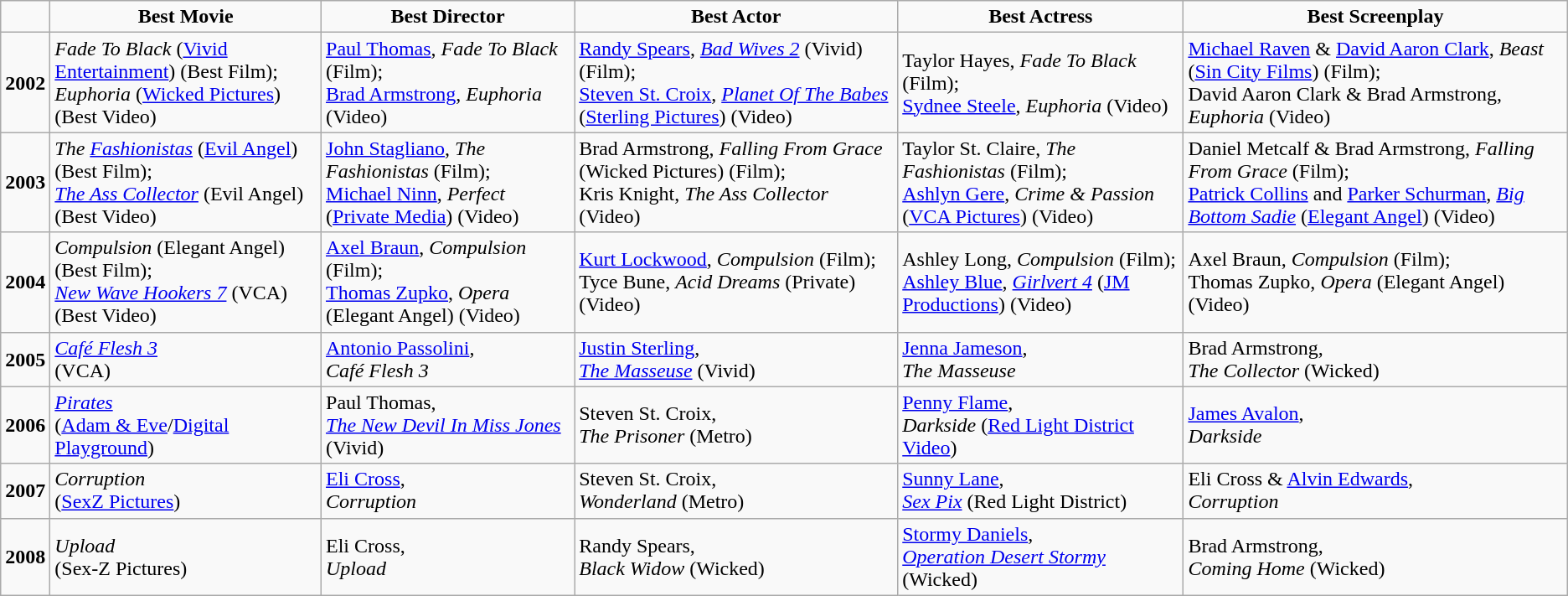<table class="wikitable">
<tr style="text-align:center; font-weight:bold; vertical-align:bottom;">
<td></td>
<td>Best Movie</td>
<td>Best Director</td>
<td>Best Actor</td>
<td>Best Actress</td>
<td>Best Screenplay</td>
</tr>
<tr>
<td style="font-weight:bold; height:18px;">2002</td>
<td><em>Fade To Black</em> (<a href='#'>Vivid Entertainment</a>) (Best Film);<br><em>Euphoria</em> (<a href='#'>Wicked Pictures</a>) (Best Video)</td>
<td><a href='#'>Paul Thomas</a>, <em>Fade To Black</em> (Film);<br><a href='#'>Brad Armstrong</a>, <em>Euphoria</em> (Video)</td>
<td><a href='#'>Randy Spears</a>, <em><a href='#'>Bad Wives 2</a></em> (Vivid) (Film);<br><a href='#'>Steven St. Croix</a>, <em><a href='#'>Planet Of The Babes</a></em> (<a href='#'>Sterling Pictures</a>) (Video)</td>
<td>Taylor Hayes, <em>Fade To Black</em> (Film);<br><a href='#'>Sydnee Steele</a>, <em>Euphoria</em> (Video)</td>
<td><a href='#'>Michael Raven</a> & <a href='#'>David Aaron Clark</a>, <em>Beast</em> (<a href='#'>Sin City Films</a>) (Film);<br>David Aaron Clark & Brad Armstrong, <em>Euphoria</em> (Video)</td>
</tr>
<tr>
<td style="font-weight:bold; height:18px;">2003</td>
<td><em>The <a href='#'>Fashionistas</a></em> (<a href='#'>Evil Angel</a>) (Best Film);<br><em><a href='#'>The Ass Collector</a></em> (Evil Angel) (Best Video)</td>
<td><a href='#'>John Stagliano</a>, <em>The Fashionistas</em> (Film);<br><a href='#'>Michael Ninn</a>, <em>Perfect</em> (<a href='#'>Private Media</a>) (Video)</td>
<td>Brad Armstrong, <em>Falling From Grace</em> (Wicked Pictures) (Film);<br>Kris Knight, <em>The Ass Collector</em> (Video)</td>
<td>Taylor St. Claire, <em>The Fashionistas</em> (Film);<br><a href='#'>Ashlyn Gere</a>, <em>Crime & Passion</em> (<a href='#'>VCA Pictures</a>) (Video)</td>
<td>Daniel Metcalf & Brad Armstrong, <em>Falling From Grace</em> (Film);<br><a href='#'>Patrick Collins</a> and <a href='#'>Parker Schurman</a>, <em><a href='#'>Big Bottom Sadie</a></em> (<a href='#'>Elegant Angel</a>) (Video)</td>
</tr>
<tr>
<td style="font-weight:bold; height:18px;">2004</td>
<td><em>Compulsion</em> (Elegant Angel) (Best Film);<br><em><a href='#'>New Wave Hookers 7</a></em> (VCA) (Best Video)</td>
<td><a href='#'>Axel Braun</a>, <em>Compulsion</em> (Film);<br><a href='#'>Thomas Zupko</a>, <em>Opera</em> (Elegant Angel) (Video)</td>
<td><a href='#'>Kurt Lockwood</a>, <em>Compulsion</em> (Film);<br>Tyce Bune, <em>Acid Dreams</em> (Private) (Video)</td>
<td>Ashley Long, <em>Compulsion</em> (Film);<br><a href='#'>Ashley Blue</a>, <em><a href='#'>Girlvert 4</a></em> (<a href='#'>JM Productions</a>) (Video)</td>
<td>Axel Braun, <em>Compulsion</em> (Film);<br>Thomas Zupko, <em>Opera</em> (Elegant Angel) (Video)</td>
</tr>
<tr>
<td style="font-weight:bold; height:18px;">2005</td>
<td><em><a href='#'>Café Flesh 3</a></em><br>(VCA)</td>
<td><a href='#'>Antonio Passolini</a>,<br><em>Café Flesh 3</em></td>
<td><a href='#'>Justin Sterling</a>,<br><em><a href='#'>The Masseuse</a></em> (Vivid)</td>
<td><a href='#'>Jenna Jameson</a>,<br><em>The Masseuse</em></td>
<td>Brad Armstrong,<br><em>The Collector</em> (Wicked)</td>
</tr>
<tr>
<td style="font-weight:bold; height:18px;">2006</td>
<td><em><a href='#'>Pirates</a></em><br>(<a href='#'>Adam & Eve</a>/<a href='#'>Digital Playground</a>)</td>
<td>Paul Thomas,<br><em><a href='#'>The New Devil In Miss Jones</a></em> (Vivid)</td>
<td>Steven St. Croix,<br><em>The Prisoner</em> (Metro)</td>
<td><a href='#'>Penny Flame</a>,<br><em>Darkside</em> (<a href='#'>Red Light District Video</a>)</td>
<td><a href='#'>James Avalon</a>,<br><em>Darkside</em></td>
</tr>
<tr>
<td style="font-weight:bold; height:18px;">2007</td>
<td><em>Corruption</em><br>(<a href='#'>SexZ Pictures</a>)</td>
<td><a href='#'>Eli Cross</a>,<br><em>Corruption</em></td>
<td>Steven St. Croix,<br><em>Wonderland</em> (Metro)</td>
<td><a href='#'>Sunny Lane</a>,<br><em><a href='#'>Sex Pix</a></em> (Red Light District)</td>
<td>Eli Cross & <a href='#'>Alvin Edwards</a>,<br><em>Corruption</em></td>
</tr>
<tr>
<td style="font-weight:bold; height:18px;">2008</td>
<td><em>Upload</em><br>(Sex-Z Pictures)</td>
<td>Eli Cross,<br><em>Upload</em></td>
<td>Randy Spears,<br><em>Black Widow</em> (Wicked)</td>
<td><a href='#'>Stormy Daniels</a>,<br><em><a href='#'>Operation Desert Stormy</a></em> (Wicked)</td>
<td>Brad Armstrong,<br><em>Coming Home</em> (Wicked)</td>
</tr>
</table>
